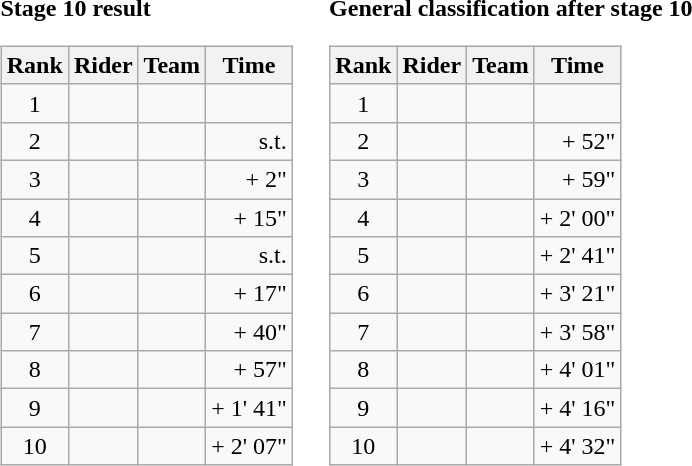<table>
<tr>
<td><strong>Stage 10 result</strong><br><table class="wikitable">
<tr>
<th scope="col">Rank</th>
<th scope="col">Rider</th>
<th scope="col">Team</th>
<th scope="col">Time</th>
</tr>
<tr>
<td style="text-align:center;">1</td>
<td></td>
<td></td>
<td style="text-align:right;"></td>
</tr>
<tr>
<td style="text-align:center;">2</td>
<td></td>
<td></td>
<td style="text-align:right;">s.t.</td>
</tr>
<tr>
<td style="text-align:center;">3</td>
<td></td>
<td></td>
<td style="text-align:right;">+ 2"</td>
</tr>
<tr>
<td style="text-align:center;">4</td>
<td></td>
<td></td>
<td style="text-align:right;">+ 15"</td>
</tr>
<tr>
<td style="text-align:center;">5</td>
<td></td>
<td></td>
<td style="text-align:right;">s.t.</td>
</tr>
<tr>
<td style="text-align:center;">6</td>
<td></td>
<td></td>
<td style="text-align:right;">+ 17"</td>
</tr>
<tr>
<td style="text-align:center;">7</td>
<td></td>
<td></td>
<td style="text-align:right;">+ 40"</td>
</tr>
<tr>
<td style="text-align:center;">8</td>
<td></td>
<td></td>
<td style="text-align:right;">+ 57"</td>
</tr>
<tr>
<td style="text-align:center;">9</td>
<td></td>
<td></td>
<td style="text-align:right;">+ 1' 41"</td>
</tr>
<tr>
<td style="text-align:center;">10</td>
<td></td>
<td></td>
<td style="text-align:right;">+ 2' 07"</td>
</tr>
</table>
</td>
<td></td>
<td><strong>General classification after stage 10</strong><br><table class="wikitable">
<tr>
<th scope="col">Rank</th>
<th scope="col">Rider</th>
<th scope="col">Team</th>
<th scope="col">Time</th>
</tr>
<tr>
<td style="text-align:center;">1</td>
<td></td>
<td></td>
<td style="text-align:right;"></td>
</tr>
<tr>
<td style="text-align:center;">2</td>
<td></td>
<td></td>
<td style="text-align:right;">+ 52"</td>
</tr>
<tr>
<td style="text-align:center;">3</td>
<td></td>
<td></td>
<td style="text-align:right;">+ 59"</td>
</tr>
<tr>
<td style="text-align:center;">4</td>
<td></td>
<td></td>
<td style="text-align:right;">+ 2' 00"</td>
</tr>
<tr>
<td style="text-align:center;">5</td>
<td></td>
<td></td>
<td style="text-align:right;">+ 2' 41"</td>
</tr>
<tr>
<td style="text-align:center;">6</td>
<td></td>
<td></td>
<td style="text-align:right;">+ 3' 21"</td>
</tr>
<tr>
<td style="text-align:center;">7</td>
<td></td>
<td></td>
<td style="text-align:right;">+ 3' 58"</td>
</tr>
<tr>
<td style="text-align:center;">8</td>
<td></td>
<td></td>
<td style="text-align:right;">+ 4' 01"</td>
</tr>
<tr>
<td style="text-align:center;">9</td>
<td></td>
<td></td>
<td style="text-align:right;">+ 4' 16"</td>
</tr>
<tr>
<td style="text-align:center;">10</td>
<td></td>
<td></td>
<td style="text-align:right;">+ 4' 32"</td>
</tr>
</table>
</td>
</tr>
</table>
